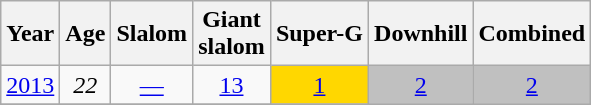<table class=wikitable style="text-align:center">
<tr>
<th>Year</th>
<th>Age</th>
<th>Slalom</th>
<th>Giant<br>slalom</th>
<th>Super-G</th>
<th>Downhill</th>
<th>Combined</th>
</tr>
<tr>
<td><a href='#'>2013</a></td>
<td><em>22</em></td>
<td><a href='#'>—</a></td>
<td><a href='#'>13</a></td>
<td style="background:gold;"><a href='#'>1</a></td>
<td style="background:silver;"><a href='#'>2</a></td>
<td style="background:silver;"><a href='#'>2</a></td>
</tr>
<tr>
</tr>
</table>
